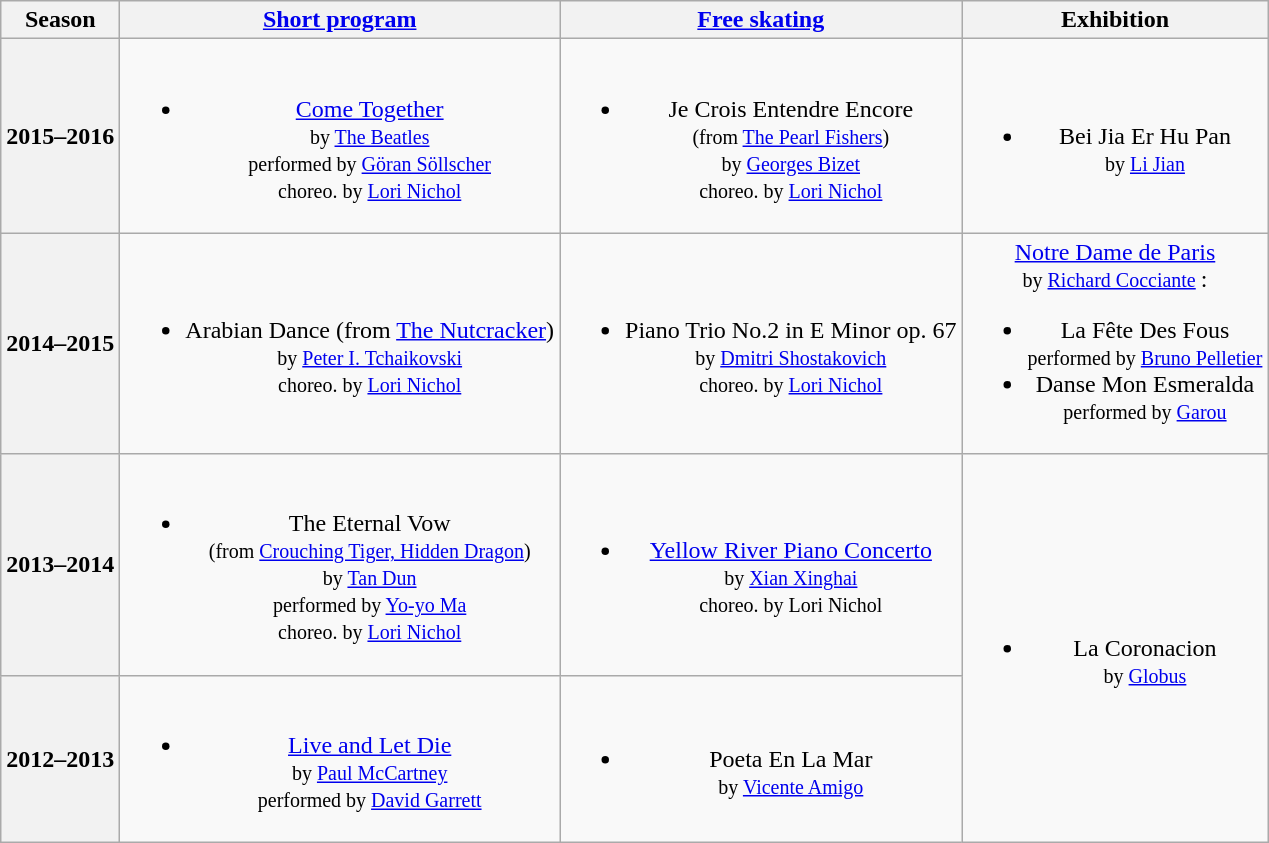<table class="wikitable" style="text-align:center">
<tr>
<th>Season</th>
<th><a href='#'>Short program</a></th>
<th><a href='#'>Free skating</a></th>
<th>Exhibition</th>
</tr>
<tr>
<th>2015–2016 <br> </th>
<td><br><ul><li><a href='#'>Come Together</a> <br><small> by <a href='#'>The Beatles</a> <br> performed by <a href='#'>Göran Söllscher</a> <br> choreo. by <a href='#'>Lori Nichol</a> </small></li></ul></td>
<td><br><ul><li>Je Crois Entendre Encore <br><small> (from <a href='#'>The Pearl Fishers</a>) <br> by <a href='#'>Georges Bizet</a> <br> choreo. by <a href='#'>Lori Nichol</a></small></li></ul></td>
<td><br><ul><li>Bei Jia Er Hu Pan <br><small> by <a href='#'>Li Jian</a> </small></li></ul></td>
</tr>
<tr>
<th>2014–2015 <br> </th>
<td><br><ul><li>Arabian Dance (from <a href='#'>The Nutcracker</a>) <br><small> by <a href='#'>Peter I. Tchaikovski</a> <br> choreo. by <a href='#'>Lori Nichol</a> </small></li></ul></td>
<td><br><ul><li>Piano Trio No.2 in E Minor op. 67 <br><small> by <a href='#'>Dmitri Shostakovich</a> <br> choreo. by <a href='#'>Lori Nichol</a> </small></li></ul></td>
<td><a href='#'>Notre Dame de Paris</a> <br><small> by <a href='#'>Richard Cocciante</a> </small>:<br><ul><li>La Fête Des Fous <br><small> performed by <a href='#'>Bruno Pelletier</a> </small></li><li>Danse Mon Esmeralda <br><small> performed by <a href='#'>Garou</a> </small></li></ul></td>
</tr>
<tr>
<th>2013–2014 <br> </th>
<td><br><ul><li>The Eternal Vow <br><small> (from <a href='#'>Crouching Tiger, Hidden Dragon</a>) <br> by <a href='#'>Tan Dun</a> <br> performed by <a href='#'>Yo-yo Ma</a> <br> choreo. by <a href='#'>Lori Nichol</a> </small></li></ul></td>
<td><br><ul><li><a href='#'>Yellow River Piano Concerto</a> <br><small> by <a href='#'>Xian Xinghai</a> <br> choreo. by Lori Nichol </small></li></ul></td>
<td rowspan=2><br><ul><li>La Coronacion <br><small> by <a href='#'>Globus</a> </small></li></ul></td>
</tr>
<tr>
<th>2012–2013 <br> </th>
<td><br><ul><li><a href='#'>Live and Let Die</a> <br><small> by <a href='#'>Paul McCartney</a> <br> performed by <a href='#'>David Garrett</a> </small></li></ul></td>
<td><br><ul><li>Poeta En La Mar <br><small> by <a href='#'>Vicente Amigo</a> </small></li></ul></td>
</tr>
</table>
